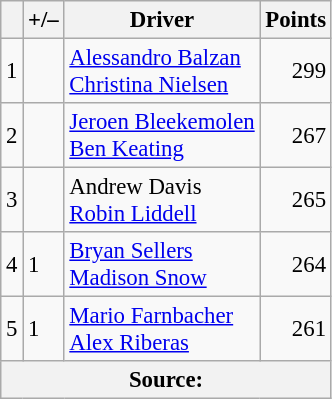<table class="wikitable" style="font-size: 95%;">
<tr>
<th scope="col"></th>
<th scope="col">+/–</th>
<th scope="col">Driver</th>
<th scope="col">Points</th>
</tr>
<tr>
<td align=center>1</td>
<td align="left"></td>
<td> <a href='#'>Alessandro Balzan</a><br> <a href='#'>Christina Nielsen</a></td>
<td align=right>299</td>
</tr>
<tr>
<td align=center>2</td>
<td align="left"></td>
<td> <a href='#'>Jeroen Bleekemolen</a><br> <a href='#'>Ben Keating</a></td>
<td align=right>267</td>
</tr>
<tr>
<td align=center>3</td>
<td align="left"></td>
<td> Andrew Davis<br> <a href='#'>Robin Liddell</a></td>
<td align=right>265</td>
</tr>
<tr>
<td align=center>4</td>
<td align="left"> 1</td>
<td> <a href='#'>Bryan Sellers</a><br> <a href='#'>Madison Snow</a></td>
<td align=right>264</td>
</tr>
<tr>
<td align=center>5</td>
<td align="left"> 1</td>
<td> <a href='#'>Mario Farnbacher</a><br> <a href='#'>Alex Riberas</a></td>
<td align=right>261</td>
</tr>
<tr>
<th colspan=5>Source:</th>
</tr>
</table>
